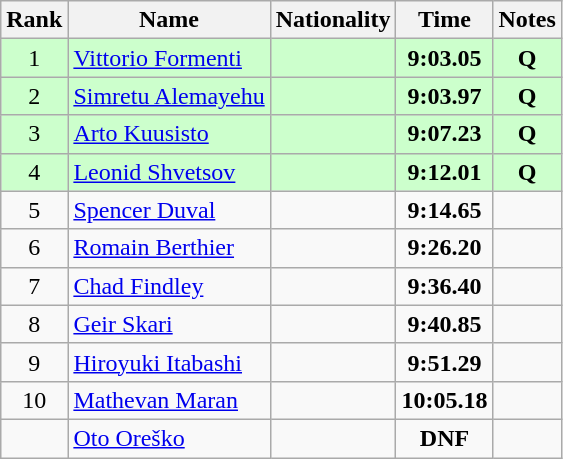<table class="wikitable sortable" style="text-align:center">
<tr>
<th>Rank</th>
<th>Name</th>
<th>Nationality</th>
<th>Time</th>
<th>Notes</th>
</tr>
<tr bgcolor=ccffcc>
<td>1</td>
<td align=left><a href='#'>Vittorio Formenti</a></td>
<td align=left></td>
<td><strong>9:03.05</strong></td>
<td><strong>Q</strong></td>
</tr>
<tr bgcolor=ccffcc>
<td>2</td>
<td align=left><a href='#'>Simretu Alemayehu</a></td>
<td align=left></td>
<td><strong>9:03.97</strong></td>
<td><strong>Q</strong></td>
</tr>
<tr bgcolor=ccffcc>
<td>3</td>
<td align=left><a href='#'>Arto Kuusisto</a></td>
<td align=left></td>
<td><strong>9:07.23</strong></td>
<td><strong>Q</strong></td>
</tr>
<tr bgcolor=ccffcc>
<td>4</td>
<td align=left><a href='#'>Leonid Shvetsov</a></td>
<td align=left></td>
<td><strong>9:12.01</strong></td>
<td><strong>Q</strong></td>
</tr>
<tr>
<td>5</td>
<td align=left><a href='#'>Spencer Duval</a></td>
<td align=left></td>
<td><strong>9:14.65</strong></td>
<td></td>
</tr>
<tr>
<td>6</td>
<td align=left><a href='#'>Romain Berthier</a></td>
<td align=left></td>
<td><strong>9:26.20</strong></td>
<td></td>
</tr>
<tr>
<td>7</td>
<td align=left><a href='#'>Chad Findley</a></td>
<td align=left></td>
<td><strong>9:36.40</strong></td>
<td></td>
</tr>
<tr>
<td>8</td>
<td align=left><a href='#'>Geir Skari</a></td>
<td align=left></td>
<td><strong>9:40.85</strong></td>
<td></td>
</tr>
<tr>
<td>9</td>
<td align=left><a href='#'>Hiroyuki Itabashi</a></td>
<td align=left></td>
<td><strong>9:51.29</strong></td>
<td></td>
</tr>
<tr>
<td>10</td>
<td align=left><a href='#'>Mathevan Maran</a></td>
<td align=left></td>
<td><strong>10:05.18</strong></td>
<td></td>
</tr>
<tr>
<td></td>
<td align=left><a href='#'>Oto Oreško</a></td>
<td align=left></td>
<td><strong>DNF</strong></td>
<td></td>
</tr>
</table>
